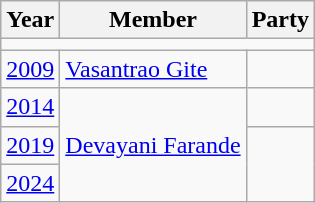<table class=wikitable>
<tr>
<th>Year</th>
<th>Member</th>
<th colspan="2">Party</th>
</tr>
<tr>
<td colspan="4"></td>
</tr>
<tr>
<td><a href='#'>2009</a></td>
<td><a href='#'>Vasantrao Gite</a></td>
<td></td>
</tr>
<tr>
<td><a href='#'>2014</a></td>
<td rowspan="3"><a href='#'>Devayani Farande</a></td>
<td></td>
</tr>
<tr>
<td><a href='#'>2019</a></td>
</tr>
<tr>
<td><a href='#'>2024</a></td>
</tr>
</table>
